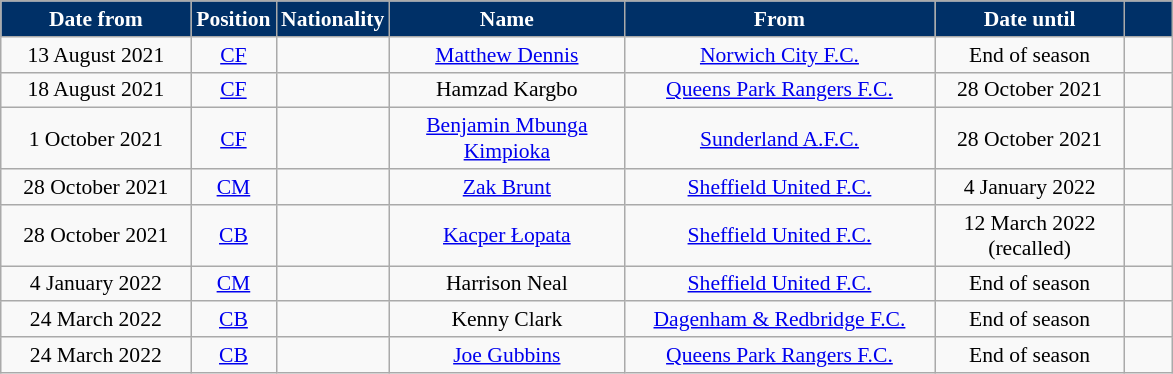<table class="wikitable"  style="text-align:center; font-size:90%; ">
<tr>
<th style="background:#003067;color:white; width:120px;">Date from</th>
<th style="background:#003067;color:white; width:50px;">Position</th>
<th style="background:#003067;color:white; width:50px;">Nationality</th>
<th style="background:#003067;color:white; width:150px;">Name</th>
<th style="background:#003067;color:white; width:200px;">From</th>
<th style="background:#003067;color:white; width:120px;">Date until</th>
<th style="background:#003067;color:white; width:25px;"></th>
</tr>
<tr>
<td>13 August 2021</td>
<td><a href='#'>CF</a></td>
<td></td>
<td><a href='#'>Matthew Dennis</a></td>
<td> <a href='#'>Norwich City F.C.</a></td>
<td>End of season</td>
<td></td>
</tr>
<tr>
<td>18 August 2021</td>
<td><a href='#'>CF</a></td>
<td></td>
<td>Hamzad Kargbo</td>
<td> <a href='#'>Queens Park Rangers F.C.</a></td>
<td>28 October 2021</td>
<td></td>
</tr>
<tr>
<td>1 October 2021</td>
<td><a href='#'>CF</a></td>
<td></td>
<td><a href='#'>Benjamin Mbunga Kimpioka</a></td>
<td> <a href='#'>Sunderland A.F.C.</a></td>
<td>28 October 2021</td>
<td></td>
</tr>
<tr>
<td>28 October 2021</td>
<td><a href='#'>CM</a></td>
<td></td>
<td><a href='#'>Zak Brunt</a></td>
<td> <a href='#'>Sheffield United F.C.</a></td>
<td>4 January 2022</td>
<td></td>
</tr>
<tr>
<td>28 October 2021</td>
<td><a href='#'>CB</a></td>
<td></td>
<td><a href='#'>Kacper Łopata</a></td>
<td> <a href='#'>Sheffield United F.C.</a></td>
<td>12 March 2022 (recalled)</td>
<td></td>
</tr>
<tr>
<td>4 January 2022</td>
<td><a href='#'>CM</a></td>
<td></td>
<td>Harrison Neal</td>
<td> <a href='#'>Sheffield United F.C.</a></td>
<td>End of season</td>
<td></td>
</tr>
<tr>
<td>24 March 2022</td>
<td><a href='#'>CB</a></td>
<td></td>
<td>Kenny Clark</td>
<td> <a href='#'>Dagenham & Redbridge F.C.</a></td>
<td>End of season</td>
<td></td>
</tr>
<tr>
<td>24 March 2022</td>
<td><a href='#'>CB</a></td>
<td></td>
<td><a href='#'>Joe Gubbins</a></td>
<td> <a href='#'>Queens Park Rangers F.C.</a></td>
<td>End of season</td>
<td></td>
</tr>
</table>
